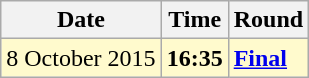<table class="wikitable">
<tr>
<th>Date</th>
<th>Time</th>
<th>Round</th>
</tr>
<tr style=background:lemonchiffon>
<td>8 October 2015</td>
<td><strong>16:35</strong></td>
<td><strong><a href='#'>Final</a></strong></td>
</tr>
</table>
